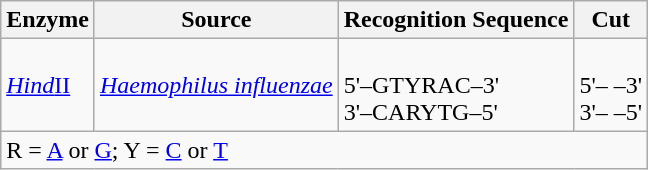<table class="wikitable floatright">
<tr>
<th>Enzyme</th>
<th>Source</th>
<th>Recognition Sequence</th>
<th>Cut</th>
</tr>
<tr>
<td><a href='#'><em>Hind</em>II</a></td>
<td><em><a href='#'>Haemophilus influenzae</a></em></td>
<td><br>5'–GTYRAC–3'<br>
3'–CARYTG–5'</td>
<td><br>5'– –3'<br>
3'– –5'</td>
</tr>
<tr>
<td colspan=4>R = <a href='#'>A</a> or <a href='#'>G</a>; Y = <a href='#'>C</a> or <a href='#'>T</a></td>
</tr>
</table>
